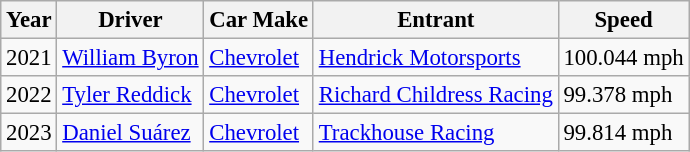<table class="wikitable" style="font-size: 95%;">
<tr>
<th>Year</th>
<th>Driver</th>
<th>Car Make</th>
<th>Entrant</th>
<th>Speed</th>
</tr>
<tr>
<td>2021</td>
<td><a href='#'>William Byron</a></td>
<td><a href='#'>Chevrolet</a></td>
<td><a href='#'>Hendrick Motorsports</a></td>
<td>100.044 mph</td>
</tr>
<tr>
<td>2022</td>
<td><a href='#'>Tyler Reddick</a></td>
<td><a href='#'>Chevrolet</a></td>
<td><a href='#'>Richard Childress Racing</a></td>
<td>99.378 mph</td>
</tr>
<tr>
<td>2023</td>
<td><a href='#'>Daniel Suárez</a></td>
<td><a href='#'>Chevrolet</a></td>
<td><a href='#'>Trackhouse Racing</a></td>
<td>99.814 mph</td>
</tr>
</table>
